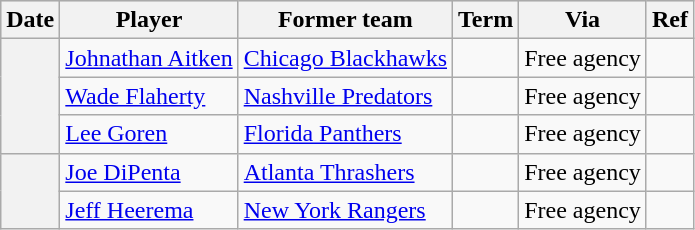<table class="wikitable plainrowheaders">
<tr style="background:#ddd; text-align:center;">
<th>Date</th>
<th>Player</th>
<th>Former team</th>
<th>Term</th>
<th>Via</th>
<th>Ref</th>
</tr>
<tr>
<th scope="row" rowspan=3></th>
<td><a href='#'>Johnathan Aitken</a></td>
<td><a href='#'>Chicago Blackhawks</a></td>
<td></td>
<td>Free agency</td>
<td></td>
</tr>
<tr>
<td><a href='#'>Wade Flaherty</a></td>
<td><a href='#'>Nashville Predators</a></td>
<td></td>
<td>Free agency</td>
<td></td>
</tr>
<tr>
<td><a href='#'>Lee Goren</a></td>
<td><a href='#'>Florida Panthers</a></td>
<td></td>
<td>Free agency</td>
<td></td>
</tr>
<tr>
<th scope="row" rowspan=2></th>
<td><a href='#'>Joe DiPenta</a></td>
<td><a href='#'>Atlanta Thrashers</a></td>
<td></td>
<td>Free agency</td>
<td></td>
</tr>
<tr>
<td><a href='#'>Jeff Heerema</a></td>
<td><a href='#'>New York Rangers</a></td>
<td></td>
<td>Free agency</td>
<td></td>
</tr>
</table>
